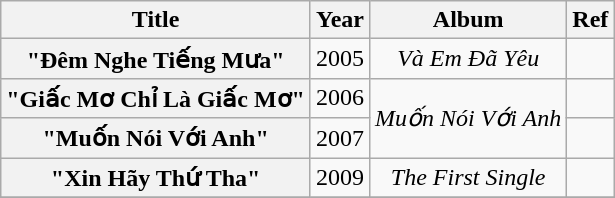<table class="wikitable plainrowheaders" style="text-align:center;">
<tr>
<th>Title</th>
<th>Year</th>
<th>Album</th>
<th>Ref</th>
</tr>
<tr>
<th scope="row">"Đêm Nghe Tiếng Mưa"</th>
<td>2005</td>
<td><em>Và Em Đã Yêu</em></td>
<td><br></td>
</tr>
<tr>
<th scope="row">"Giấc Mơ Chỉ Là Giấc Mơ"</th>
<td>2006</td>
<td rowspan="2"><em>Muốn Nói Với Anh</em></td>
<td></td>
</tr>
<tr>
<th scope="row">"Muốn Nói Với Anh"</th>
<td>2007</td>
<td></td>
</tr>
<tr>
<th scope="row">"Xin Hãy Thứ Tha" </th>
<td>2009</td>
<td><em>The First Single</em></td>
<td></td>
</tr>
<tr>
</tr>
</table>
